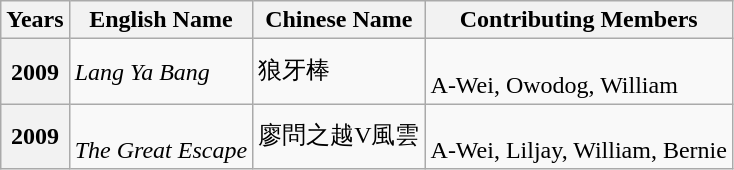<table class="wikitable">
<tr>
<th>Years</th>
<th>English Name</th>
<th>Chinese Name</th>
<th>Contributing Members</th>
</tr>
<tr>
<th>2009</th>
<td><em>Lang Ya Bang</em></td>
<td>狼牙棒</td>
<td><br>A-Wei, Owodog, William</td>
</tr>
<tr>
<th>2009</th>
<td><br><em>The Great Escape</em></td>
<td>廖問之越V風雲</td>
<td><br>A-Wei, Liljay, William, Bernie</td>
</tr>
</table>
